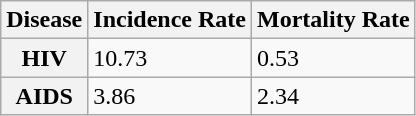<table border="1" class="wikitable">
<tr>
<th>Disease</th>
<th>Incidence Rate</th>
<th>Mortality Rate</th>
</tr>
<tr>
<th>HIV</th>
<td>10.73</td>
<td>0.53</td>
</tr>
<tr>
<th>AIDS</th>
<td>3.86</td>
<td>2.34</td>
</tr>
</table>
